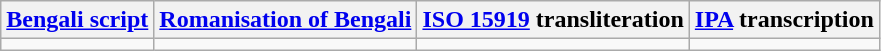<table class="wikitable" style="width: max-content;" style="overflow-x:auto;">
<tr>
<th><a href='#'>Bengali script</a></th>
<th><a href='#'>Romanisation of Bengali</a></th>
<th><a href='#'>ISO 15919</a> transliteration</th>
<th><a href='#'>IPA</a> transcription</th>
</tr>
<tr>
<td></td>
<td></td>
<td></td>
<td></td>
</tr>
</table>
